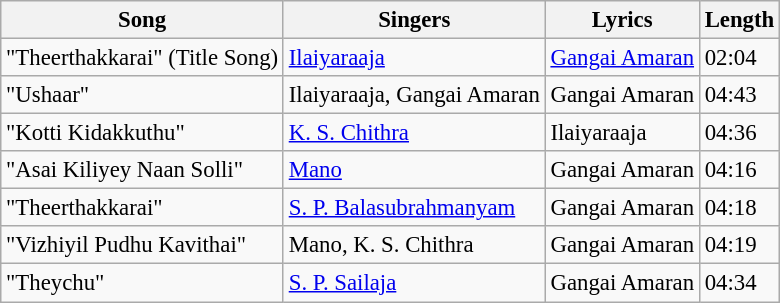<table class="wikitable" style="font-size:95%;">
<tr>
<th>Song</th>
<th>Singers</th>
<th>Lyrics</th>
<th>Length</th>
</tr>
<tr>
<td>"Theerthakkarai" (Title Song)</td>
<td><a href='#'>Ilaiyaraaja</a></td>
<td><a href='#'>Gangai Amaran</a></td>
<td>02:04</td>
</tr>
<tr>
<td>"Ushaar"</td>
<td>Ilaiyaraaja, Gangai Amaran</td>
<td>Gangai Amaran</td>
<td>04:43</td>
</tr>
<tr>
<td>"Kotti Kidakkuthu"</td>
<td><a href='#'>K. S. Chithra</a></td>
<td>Ilaiyaraaja</td>
<td>04:36</td>
</tr>
<tr>
<td>"Asai Kiliyey Naan Solli"</td>
<td><a href='#'>Mano</a></td>
<td>Gangai Amaran</td>
<td>04:16</td>
</tr>
<tr>
<td>"Theerthakkarai"</td>
<td><a href='#'>S. P. Balasubrahmanyam</a></td>
<td>Gangai Amaran</td>
<td>04:18</td>
</tr>
<tr>
<td>"Vizhiyil Pudhu Kavithai"</td>
<td>Mano, K. S. Chithra</td>
<td>Gangai Amaran</td>
<td>04:19</td>
</tr>
<tr>
<td>"Theychu"</td>
<td><a href='#'>S. P. Sailaja</a></td>
<td>Gangai Amaran</td>
<td>04:34</td>
</tr>
</table>
